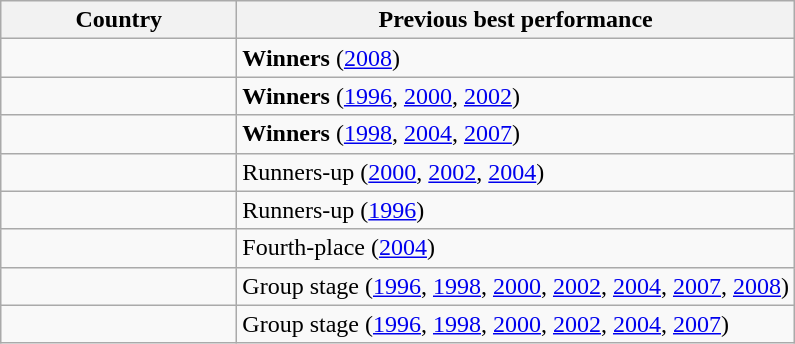<table class="wikitable sortable" style="text-align: left;">
<tr>
<th style="width:150px;">Country</th>
<th>Previous best performance</th>
</tr>
<tr>
<td></td>
<td><strong>Winners</strong> (<a href='#'>2008</a>)</td>
</tr>
<tr>
<td></td>
<td><strong>Winners</strong> (<a href='#'>1996</a>, <a href='#'>2000</a>, <a href='#'>2002</a>)</td>
</tr>
<tr>
<td></td>
<td><strong>Winners</strong> (<a href='#'>1998</a>, <a href='#'>2004</a>, <a href='#'>2007</a>)</td>
</tr>
<tr>
<td></td>
<td>Runners-up (<a href='#'>2000</a>, <a href='#'>2002</a>, <a href='#'>2004</a>)</td>
</tr>
<tr>
<td></td>
<td>Runners-up (<a href='#'>1996</a>)</td>
</tr>
<tr>
<td></td>
<td>Fourth-place (<a href='#'>2004</a>)</td>
</tr>
<tr>
<td></td>
<td>Group stage (<a href='#'>1996</a>, <a href='#'>1998</a>, <a href='#'>2000</a>, <a href='#'>2002</a>, <a href='#'>2004</a>, <a href='#'>2007</a>, <a href='#'>2008</a>)</td>
</tr>
<tr>
<td></td>
<td>Group stage (<a href='#'>1996</a>, <a href='#'>1998</a>, <a href='#'>2000</a>, <a href='#'>2002</a>, <a href='#'>2004</a>, <a href='#'>2007</a>)</td>
</tr>
</table>
